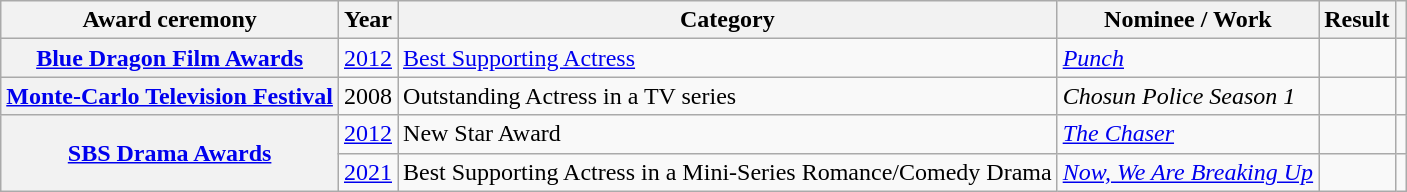<table class="wikitable plainrowheaders sortable">
<tr>
<th scope="col">Award ceremony</th>
<th scope="col">Year</th>
<th scope="col">Category</th>
<th scope="col">Nominee / Work</th>
<th scope="col">Result</th>
<th scope="col" class="unsortable"></th>
</tr>
<tr>
<th scope="row"  rowspan="1"><a href='#'>Blue Dragon Film Awards</a></th>
<td><a href='#'>2012</a></td>
<td><a href='#'>Best Supporting Actress</a></td>
<td><em><a href='#'>Punch</a></em></td>
<td></td>
<td></td>
</tr>
<tr>
<th scope="row"><a href='#'>Monte-Carlo Television Festival</a></th>
<td>2008</td>
<td>Outstanding Actress in a TV series</td>
<td><em>Chosun Police Season 1</em></td>
<td></td>
<td></td>
</tr>
<tr>
<th scope="row"  rowspan="2"><a href='#'>SBS Drama Awards</a></th>
<td><a href='#'>2012</a></td>
<td>New Star Award</td>
<td><em><a href='#'>The Chaser</a></em></td>
<td></td>
<td></td>
</tr>
<tr>
<td><a href='#'>2021</a></td>
<td>Best Supporting Actress in a Mini-Series Romance/Comedy Drama</td>
<td><em><a href='#'>Now, We Are Breaking Up</a></em></td>
<td></td>
<td></td>
</tr>
</table>
